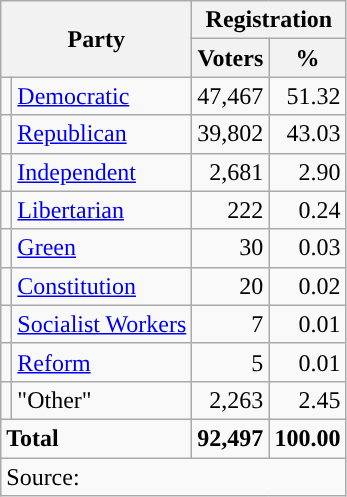<table class="wikitable">
<tr>
<th colspan="2" rowspan="2">Party</th>
<th colspan="2">Registration</th>
</tr>
<tr>
<th>Voters</th>
<th>%</th>
</tr>
<tr>
<td style="background-color:"></td>
<td><a href='#'>Democratic</a></td>
<td style="text-align:right;">47,467</td>
<td style="text-align:right;">51.32</td>
</tr>
<tr>
<td style="background-color:"></td>
<td><a href='#'>Republican</a></td>
<td style="text-align:right;">39,802</td>
<td style="text-align:right;">43.03</td>
</tr>
<tr>
<td style="background-color:"></td>
<td><a href='#'>Independent</a></td>
<td style="text-align:right;">2,681</td>
<td style="text-align:right;">2.90</td>
</tr>
<tr>
<td style="background-color:"></td>
<td><a href='#'>Libertarian</a></td>
<td style="text-align:right;">222</td>
<td style="text-align:right;">0.24</td>
</tr>
<tr>
<td style="background-color:"></td>
<td><a href='#'>Green</a></td>
<td style="text-align:right;">30</td>
<td style="text-align:right;">0.03</td>
</tr>
<tr>
<td style="background-color:"></td>
<td><a href='#'>Constitution</a></td>
<td style="text-align:right;">20</td>
<td style="text-align:right;">0.02</td>
</tr>
<tr>
<td style="background-color:"></td>
<td><a href='#'>Socialist Workers</a></td>
<td style="text-align:right;">7</td>
<td style="text-align:right;">0.01</td>
</tr>
<tr>
<td style="background-color:"></td>
<td><a href='#'>Reform</a></td>
<td style="text-align:right;">5</td>
<td style="text-align:right;">0.01</td>
</tr>
<tr>
<td></td>
<td>"Other"</td>
<td style="text-align:right;">2,263</td>
<td style="text-align:right;">2.45</td>
</tr>
<tr>
<td colspan="2"><strong>Total</strong></td>
<td style="text-align:right;"><strong>92,497</strong></td>
<td style="text-align:right;"><strong>100.00</strong></td>
</tr>
<tr>
<td colspan="4">Source: <em></em></td>
</tr>
</table>
